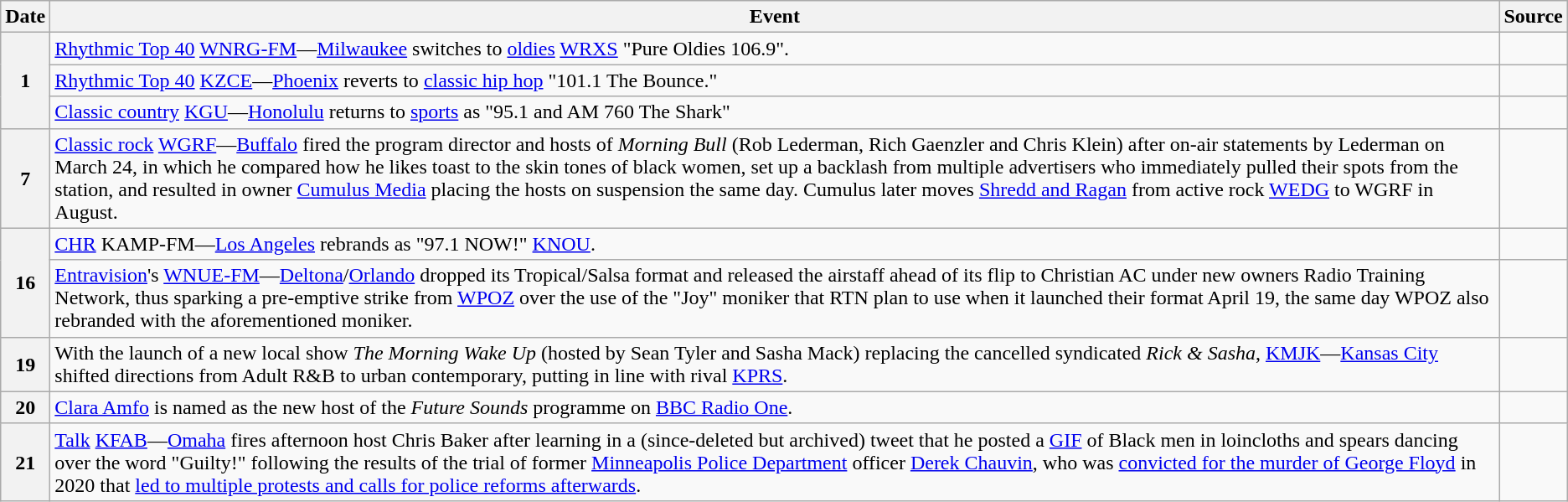<table class=wikitable>
<tr>
<th>Date</th>
<th>Event</th>
<th>Source</th>
</tr>
<tr>
<th rowspan=3>1</th>
<td><a href='#'>Rhythmic Top 40</a> <a href='#'>WNRG-FM</a>—<a href='#'>Milwaukee</a> switches to <a href='#'>oldies</a> <a href='#'>WRXS</a> "Pure Oldies 106.9".</td>
<td></td>
</tr>
<tr>
<td><a href='#'>Rhythmic Top 40</a> <a href='#'>KZCE</a>—<a href='#'>Phoenix</a> reverts to <a href='#'>classic hip hop</a> "101.1 The Bounce."</td>
<td></td>
</tr>
<tr>
<td><a href='#'>Classic country</a> <a href='#'>KGU</a>—<a href='#'>Honolulu</a> returns to <a href='#'>sports</a> as "95.1 and AM 760 The Shark"</td>
<td></td>
</tr>
<tr>
<th>7</th>
<td><a href='#'>Classic rock</a> <a href='#'>WGRF</a>—<a href='#'>Buffalo</a> fired the program director and hosts of <em>Morning Bull</em> (Rob Lederman, Rich Gaenzler and Chris Klein) after on-air statements by Lederman on March 24, in which he compared how he likes toast to the skin tones of black women, set up a backlash from multiple advertisers who immediately pulled their spots from the station, and resulted in owner <a href='#'>Cumulus Media</a> placing the hosts on suspension the same day. Cumulus later moves <a href='#'>Shredd and Ragan</a> from active rock <a href='#'>WEDG</a> to WGRF in August.</td>
<td></td>
</tr>
<tr>
<th rowspan=2>16</th>
<td><a href='#'>CHR</a> KAMP-FM—<a href='#'>Los Angeles</a> rebrands as "97.1 NOW!" <a href='#'>KNOU</a>.</td>
<td></td>
</tr>
<tr>
<td><a href='#'>Entravision</a>'s <a href='#'>WNUE-FM</a>—<a href='#'>Deltona</a>/<a href='#'>Orlando</a> dropped its Tropical/Salsa format and released the airstaff ahead of its flip to Christian AC under new owners Radio Training Network, thus sparking a pre-emptive strike from <a href='#'>WPOZ</a> over the use of the "Joy" moniker that RTN plan to use when it launched their format April 19, the same day WPOZ also rebranded with the aforementioned moniker.</td>
<td></td>
</tr>
<tr>
<th>19</th>
<td>With the launch of a new local show <em>The Morning Wake Up</em> (hosted by Sean Tyler and Sasha Mack) replacing the cancelled syndicated <em>Rick & Sasha</em>, <a href='#'>KMJK</a>—<a href='#'>Kansas City</a> shifted directions from Adult R&B to urban contemporary, putting in line with rival <a href='#'>KPRS</a>.</td>
<td></td>
</tr>
<tr>
<th>20</th>
<td><a href='#'>Clara Amfo</a> is named as the new host of the <em>Future Sounds</em> programme on <a href='#'>BBC Radio One</a>.</td>
<td></td>
</tr>
<tr>
<th>21</th>
<td><a href='#'>Talk</a> <a href='#'>KFAB</a>—<a href='#'>Omaha</a> fires afternoon host Chris Baker after learning in a (since-deleted but archived) tweet that he posted a <a href='#'>GIF</a> of Black men in loincloths and spears dancing over the word "Guilty!" following the results of the trial of former <a href='#'>Minneapolis Police Department</a> officer <a href='#'>Derek Chauvin</a>, who was <a href='#'>convicted for the murder of George Floyd</a> in 2020 that <a href='#'>led to multiple protests and calls for police reforms afterwards</a>.</td>
<td></td>
</tr>
</table>
